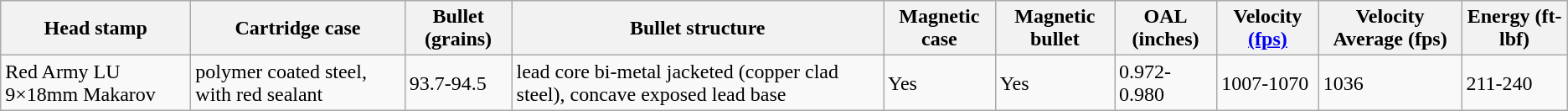<table class="wikitable">
<tr>
<th>Head stamp</th>
<th>Cartridge case</th>
<th>Bullet (grains)</th>
<th>Bullet structure</th>
<th>Magnetic case</th>
<th>Magnetic bullet</th>
<th>OAL (inches)</th>
<th>Velocity <a href='#'>(fps)</a></th>
<th>Velocity Average (fps)</th>
<th>Energy (ft-lbf)</th>
</tr>
<tr>
<td>Red Army LU 9×18mm Makarov</td>
<td>polymer coated steel, with red sealant</td>
<td>93.7-94.5</td>
<td>lead core bi-metal jacketed (copper clad steel), concave exposed lead base</td>
<td>Yes</td>
<td>Yes</td>
<td>0.972-0.980</td>
<td>1007-1070</td>
<td>1036</td>
<td>211-240</td>
</tr>
</table>
